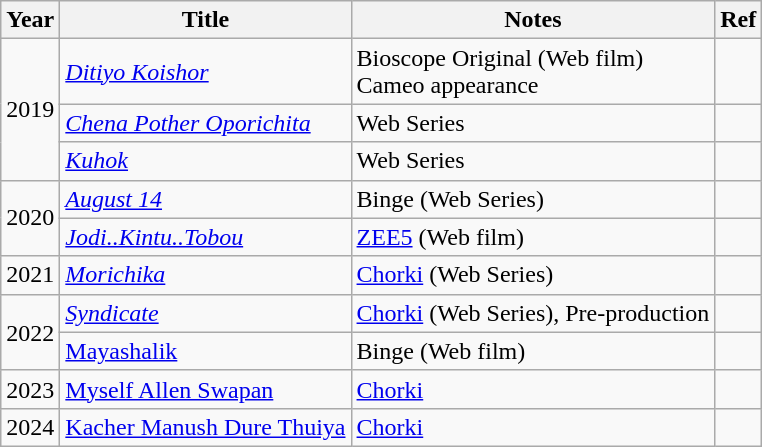<table class="wikitable sortable">
<tr>
<th>Year</th>
<th>Title</th>
<th class="unsortable">Notes</th>
<th class="unsortable">Ref</th>
</tr>
<tr>
<td rowspan="3">2019</td>
<td><em><a href='#'>Ditiyo Koishor</a></em></td>
<td>Bioscope Original (Web film) <br> Cameo appearance</td>
<td></td>
</tr>
<tr>
<td><em><a href='#'>Chena Pother Oporichita</a></em></td>
<td>Web Series</td>
<td></td>
</tr>
<tr>
<td><em><a href='#'>Kuhok</a></em></td>
<td>Web Series</td>
<td></td>
</tr>
<tr>
<td rowspan="2">2020</td>
<td><em><a href='#'>August 14</a></em></td>
<td>Binge (Web Series)</td>
<td></td>
</tr>
<tr>
<td><em><a href='#'>Jodi..Kintu..Tobou</a></em></td>
<td><a href='#'>ZEE5</a> (Web film)</td>
<td></td>
</tr>
<tr>
<td rowspan="1">2021</td>
<td><em><a href='#'>Morichika</a></em></td>
<td><a href='#'>Chorki</a> (Web Series)</td>
<td></td>
</tr>
<tr>
<td rowspan="2">2022</td>
<td><em><a href='#'>Syndicate</a></em></td>
<td><a href='#'>Chorki</a> (Web Series), Pre-production</td>
<td></td>
</tr>
<tr>
<td><a href='#'>Mayashalik</a></td>
<td>Binge (Web film)</td>
<td></td>
</tr>
<tr>
<td>2023</td>
<td><a href='#'>Myself Allen Swapan</a></td>
<td><a href='#'>Chorki</a></td>
<td></td>
</tr>
<tr>
<td>2024</td>
<td><a href='#'>Kacher Manush Dure Thuiya</a></td>
<td><a href='#'>Chorki</a></td>
<td></td>
</tr>
</table>
